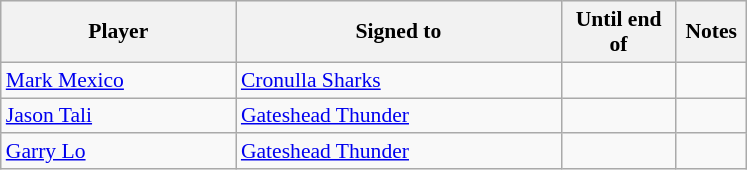<table class="wikitable" style="font-size:90%">
<tr style="background:#efefef;">
<th style="width:150px;">Player</th>
<th style="width:210px;">Signed to</th>
<th style="width:70px;">Until end of</th>
<th style="width:40px;">Notes</th>
</tr>
<tr>
<td><a href='#'>Mark Mexico</a></td>
<td> <a href='#'>Cronulla Sharks</a></td>
<td></td>
<td></td>
</tr>
<tr>
<td><a href='#'>Jason Tali</a></td>
<td> <a href='#'>Gateshead Thunder</a></td>
<td></td>
<td></td>
</tr>
<tr>
<td><a href='#'>Garry Lo</a></td>
<td> <a href='#'>Gateshead Thunder</a></td>
<td></td>
<td></td>
</tr>
</table>
